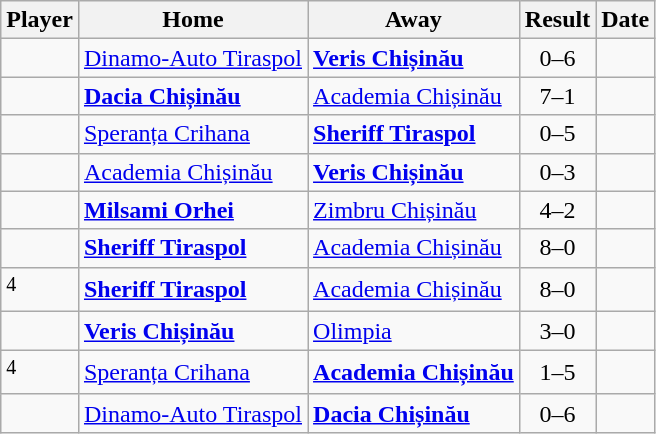<table class="wikitable sortable">
<tr>
<th>Player</th>
<th>Home</th>
<th>Away</th>
<th style="text-align:center">Result</th>
<th>Date</th>
</tr>
<tr>
<td> </td>
<td><a href='#'>Dinamo-Auto Tiraspol</a></td>
<td><strong><a href='#'>Veris Chișinău</a></strong></td>
<td style="text-align:center;">0–6</td>
<td></td>
</tr>
<tr>
<td> </td>
<td><strong><a href='#'>Dacia Chișinău</a></strong></td>
<td><a href='#'>Academia Chișinău</a></td>
<td style="text-align:center;">7–1</td>
<td></td>
</tr>
<tr>
<td> </td>
<td><a href='#'>Speranța Crihana</a></td>
<td><strong><a href='#'>Sheriff Tiraspol</a></strong></td>
<td style="text-align:center;">0–5</td>
<td></td>
</tr>
<tr>
<td> </td>
<td><a href='#'>Academia Chișinău</a></td>
<td><strong><a href='#'>Veris Chișinău</a></strong></td>
<td style="text-align:center;">0–3</td>
<td></td>
</tr>
<tr>
<td> </td>
<td><strong><a href='#'>Milsami Orhei</a></strong></td>
<td><a href='#'>Zimbru Chișinău</a></td>
<td style="text-align:center;">4–2</td>
<td></td>
</tr>
<tr>
<td> </td>
<td><strong><a href='#'>Sheriff Tiraspol</a></strong></td>
<td><a href='#'>Academia Chișinău</a></td>
<td style="text-align:center;">8–0</td>
<td></td>
</tr>
<tr>
<td> <sup>4</sup></td>
<td><strong><a href='#'>Sheriff Tiraspol</a></strong></td>
<td><a href='#'>Academia Chișinău</a></td>
<td style="text-align:center;">8–0</td>
<td></td>
</tr>
<tr>
<td> </td>
<td><strong><a href='#'>Veris Chișinău</a></strong></td>
<td><a href='#'>Olimpia</a></td>
<td style="text-align:center;">3–0</td>
<td></td>
</tr>
<tr>
<td> <sup>4</sup></td>
<td><a href='#'>Speranța Crihana</a></td>
<td><strong><a href='#'>Academia Chișinău</a></strong></td>
<td style="text-align:center;">1–5</td>
<td></td>
</tr>
<tr>
<td> </td>
<td><a href='#'>Dinamo-Auto Tiraspol</a></td>
<td><strong><a href='#'>Dacia Chișinău</a></strong></td>
<td style="text-align:center;">0–6</td>
<td></td>
</tr>
</table>
